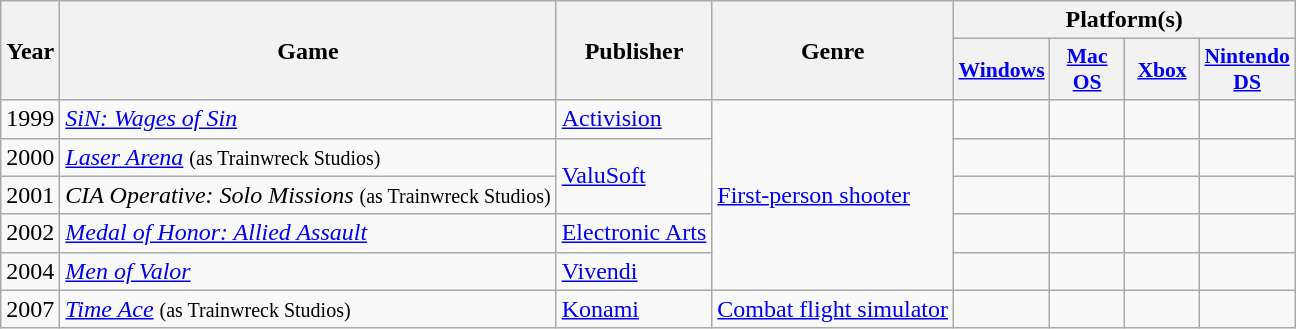<table class="wikitable sortable">
<tr>
<th rowspan="2">Year</th>
<th rowspan="2">Game</th>
<th class="unsortable" rowspan="2">Publisher</th>
<th class="unsortable" rowspan="2">Genre</th>
<th colspan="5">Platform(s)</th>
</tr>
<tr>
<th style="width:3em; font-size:90%" class="unsortable"><a href='#'>Windows</a></th>
<th style="width:3em; font-size:90%" class="unsortable"><a href='#'>Mac OS</a></th>
<th style="width:3em; font-size:90%" class="unsortable"><a href='#'>Xbox</a></th>
<th style="width:3em; font-size:90%" class="unsortable"><a href='#'>Nintendo DS</a></th>
</tr>
<tr>
<td>1999</td>
<td><em><a href='#'>SiN: Wages of Sin</a></em></td>
<td><a href='#'>Activision</a></td>
<td rowspan="5"><a href='#'>First-person shooter</a></td>
<td></td>
<td></td>
<td></td>
<td></td>
</tr>
<tr>
<td>2000</td>
<td><em><a href='#'>Laser Arena</a></em> <small>(as Trainwreck Studios)</small></td>
<td rowspan="2"><a href='#'>ValuSoft</a></td>
<td></td>
<td></td>
<td></td>
<td></td>
</tr>
<tr>
<td>2001</td>
<td><em>CIA Operative: Solo Missions</em> <small>(as Trainwreck Studios)</small></td>
<td></td>
<td></td>
<td></td>
<td></td>
</tr>
<tr>
<td>2002</td>
<td><em><a href='#'>Medal of Honor: Allied Assault</a></em></td>
<td><a href='#'>Electronic Arts</a></td>
<td></td>
<td></td>
<td></td>
<td></td>
</tr>
<tr>
<td>2004</td>
<td><em><a href='#'>Men of Valor</a></em></td>
<td><a href='#'>Vivendi</a></td>
<td></td>
<td></td>
<td></td>
<td></td>
</tr>
<tr>
<td>2007</td>
<td><em><a href='#'>Time Ace</a></em> <small>(as Trainwreck Studios)</small></td>
<td><a href='#'>Konami</a></td>
<td><a href='#'>Combat flight simulator</a></td>
<td></td>
<td></td>
<td></td>
<td></td>
</tr>
</table>
